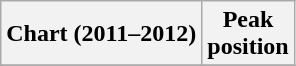<table class="wikitable sortable plainrowheaders">
<tr>
<th>Chart (2011–2012)</th>
<th>Peak<br>position</th>
</tr>
<tr>
</tr>
</table>
